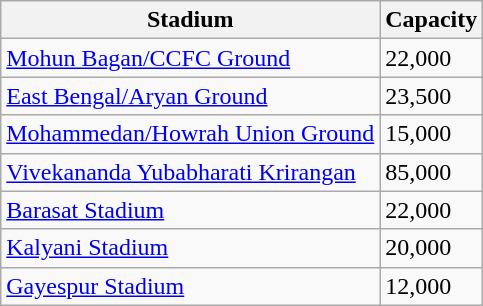<table class="wikitable" style="text-align:left;">
<tr>
<th>Stadium</th>
<th>Capacity</th>
</tr>
<tr>
<td><a href='#'>Mohun Bagan/CCFC Ground</a></td>
<td>22,000</td>
</tr>
<tr>
<td><a href='#'>East Bengal/Aryan Ground</a></td>
<td>23,500</td>
</tr>
<tr>
<td><a href='#'>Mohammedan/Howrah Union Ground</a></td>
<td>15,000</td>
</tr>
<tr>
<td><a href='#'>Vivekananda Yubabharati Krirangan</a></td>
<td>85,000</td>
</tr>
<tr>
<td><a href='#'>Barasat Stadium</a></td>
<td>22,000</td>
</tr>
<tr>
<td><a href='#'>Kalyani Stadium</a></td>
<td>20,000</td>
</tr>
<tr>
<td><a href='#'>Gayespur Stadium</a></td>
<td>12,000</td>
</tr>
</table>
